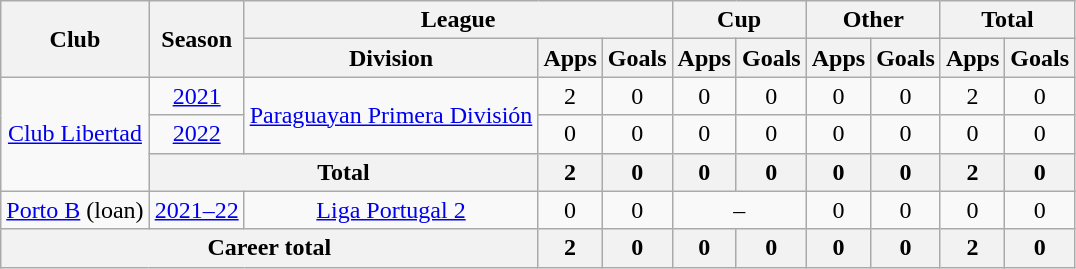<table class="wikitable" style="text-align: center">
<tr>
<th rowspan="2">Club</th>
<th rowspan="2">Season</th>
<th colspan="3">League</th>
<th colspan="2">Cup</th>
<th colspan="2">Other</th>
<th colspan="2">Total</th>
</tr>
<tr>
<th>Division</th>
<th>Apps</th>
<th>Goals</th>
<th>Apps</th>
<th>Goals</th>
<th>Apps</th>
<th>Goals</th>
<th>Apps</th>
<th>Goals</th>
</tr>
<tr>
<td rowspan="3"><a href='#'>Club Libertad</a></td>
<td><a href='#'>2021</a></td>
<td rowspan="2"><a href='#'>Paraguayan Primera División</a></td>
<td>2</td>
<td>0</td>
<td>0</td>
<td>0</td>
<td>0</td>
<td>0</td>
<td>2</td>
<td>0</td>
</tr>
<tr>
<td><a href='#'>2022</a></td>
<td>0</td>
<td>0</td>
<td>0</td>
<td>0</td>
<td>0</td>
<td>0</td>
<td>0</td>
<td>0</td>
</tr>
<tr>
<th colspan=2>Total</th>
<th>2</th>
<th>0</th>
<th>0</th>
<th>0</th>
<th>0</th>
<th>0</th>
<th>2</th>
<th>0</th>
</tr>
<tr>
<td><a href='#'>Porto B</a> (loan)</td>
<td><a href='#'>2021–22</a></td>
<td><a href='#'>Liga Portugal 2</a></td>
<td>0</td>
<td>0</td>
<td colspan="2">–</td>
<td>0</td>
<td>0</td>
<td>0</td>
<td>0</td>
</tr>
<tr>
<th colspan=3>Career total</th>
<th>2</th>
<th>0</th>
<th>0</th>
<th>0</th>
<th>0</th>
<th>0</th>
<th>2</th>
<th>0</th>
</tr>
</table>
